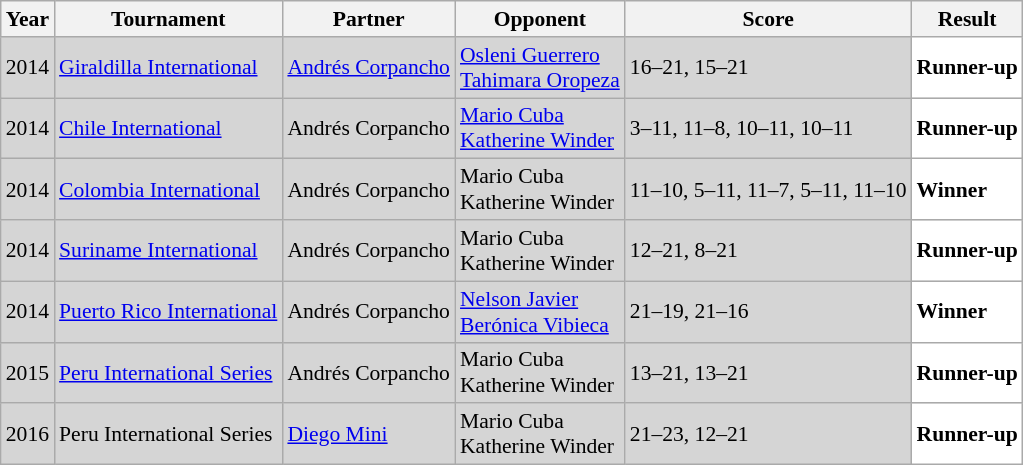<table class="sortable wikitable" style="font-size: 90%;">
<tr>
<th>Year</th>
<th>Tournament</th>
<th>Partner</th>
<th>Opponent</th>
<th>Score</th>
<th>Result</th>
</tr>
<tr style="background:#D5D5D5">
<td align="center">2014</td>
<td align="left"><a href='#'>Giraldilla International</a></td>
<td align="left"> <a href='#'>Andrés Corpancho</a></td>
<td align="left"> <a href='#'>Osleni Guerrero</a><br> <a href='#'>Tahimara Oropeza</a></td>
<td align="left">16–21, 15–21</td>
<td style="text-align:left; background:white"> <strong>Runner-up</strong></td>
</tr>
<tr style="background:#D5D5D5">
<td align="center">2014</td>
<td align="left"><a href='#'>Chile International</a></td>
<td align="left"> Andrés Corpancho</td>
<td align="left"> <a href='#'>Mario Cuba</a><br> <a href='#'>Katherine Winder</a></td>
<td align="left">3–11, 11–8, 10–11, 10–11</td>
<td style="text-align:left; background:white"> <strong>Runner-up</strong></td>
</tr>
<tr style="background:#D5D5D5">
<td align="center">2014</td>
<td align="left"><a href='#'>Colombia International</a></td>
<td align="left"> Andrés Corpancho</td>
<td align="left"> Mario Cuba<br> Katherine Winder</td>
<td align="left">11–10, 5–11, 11–7, 5–11, 11–10</td>
<td style="text-align:left; background:white"> <strong>Winner</strong></td>
</tr>
<tr style="background:#D5D5D5">
<td align="center">2014</td>
<td align="left"><a href='#'>Suriname International</a></td>
<td align="left"> Andrés Corpancho</td>
<td align="left"> Mario Cuba<br> Katherine Winder</td>
<td align="left">12–21, 8–21</td>
<td style="text-align:left; background:white"> <strong>Runner-up</strong></td>
</tr>
<tr style="background:#D5D5D5">
<td align="center">2014</td>
<td align="left"><a href='#'>Puerto Rico International</a></td>
<td align="left"> Andrés Corpancho</td>
<td align="left"> <a href='#'>Nelson Javier</a><br> <a href='#'>Berónica Vibieca</a></td>
<td align="left">21–19, 21–16</td>
<td style="text-align:left; background:white"> <strong>Winner</strong></td>
</tr>
<tr style="background:#D5D5D5">
<td align="center">2015</td>
<td align="left"><a href='#'>Peru International Series</a></td>
<td align="left"> Andrés Corpancho</td>
<td align="left"> Mario Cuba<br> Katherine Winder</td>
<td align="left">13–21, 13–21</td>
<td style="text-align:left; background:white"> <strong>Runner-up</strong></td>
</tr>
<tr style="background:#D5D5D5">
<td align="center">2016</td>
<td align="left">Peru International Series</td>
<td align="left"> <a href='#'>Diego Mini</a></td>
<td align="left"> Mario Cuba<br> Katherine Winder</td>
<td align="left">21–23, 12–21</td>
<td style="text-align:left; background:white"> <strong>Runner-up</strong></td>
</tr>
</table>
